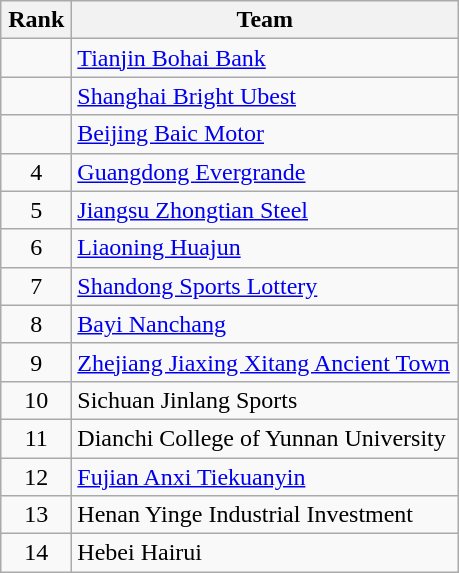<table class="wikitable" style="text-align:center;">
<tr>
<th width=40>Rank</th>
<th width=250>Team</th>
</tr>
<tr>
<td></td>
<td style="text-align:left;"><a href='#'>Tianjin Bohai Bank</a></td>
</tr>
<tr>
<td></td>
<td style="text-align:left;"><a href='#'>Shanghai Bright Ubest</a></td>
</tr>
<tr>
<td></td>
<td style="text-align:left;"><a href='#'>Beijing Baic Motor</a></td>
</tr>
<tr>
<td>4</td>
<td style="text-align:left;"><a href='#'>Guangdong Evergrande</a></td>
</tr>
<tr>
<td>5</td>
<td style="text-align:left;"><a href='#'>Jiangsu Zhongtian Steel</a></td>
</tr>
<tr>
<td>6</td>
<td style="text-align:left;"><a href='#'>Liaoning Huajun</a></td>
</tr>
<tr>
<td>7</td>
<td style="text-align:left;"><a href='#'>Shandong Sports Lottery</a></td>
</tr>
<tr>
<td>8</td>
<td style="text-align:left;"><a href='#'>Bayi Nanchang</a></td>
</tr>
<tr>
<td>9</td>
<td style="text-align:left;"><a href='#'>Zhejiang Jiaxing Xitang Ancient Town</a></td>
</tr>
<tr>
<td>10</td>
<td style="text-align:left;">Sichuan Jinlang Sports</td>
</tr>
<tr>
<td>11</td>
<td style="text-align:left;">Dianchi College of Yunnan University</td>
</tr>
<tr>
<td>12</td>
<td style="text-align:left;"><a href='#'>Fujian Anxi Tiekuanyin</a></td>
</tr>
<tr>
<td>13</td>
<td style="text-align:left;">Henan Yinge Industrial Investment</td>
</tr>
<tr>
<td>14</td>
<td style="text-align:left;">Hebei Hairui</td>
</tr>
</table>
